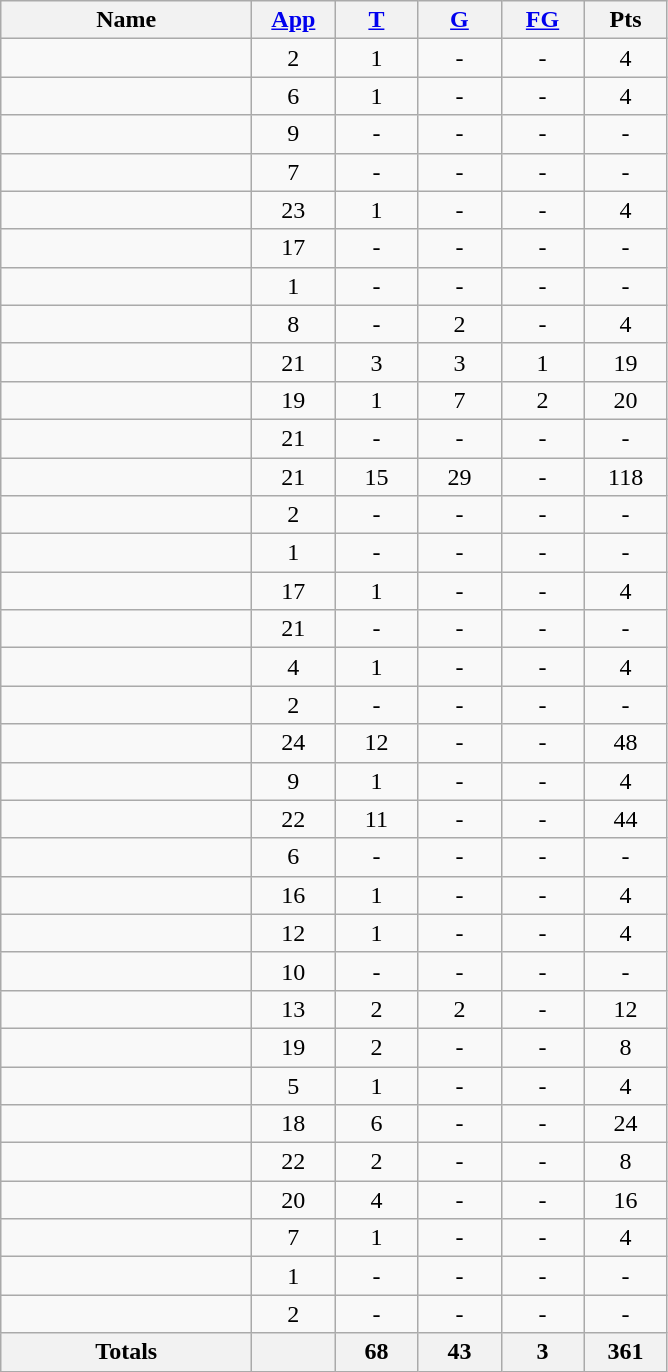<table class="wikitable sortable" style="text-align: center;">
<tr>
<th style="width:10em">Name</th>
<th style="width:3em"><a href='#'>App</a></th>
<th style="width:3em"><a href='#'>T</a></th>
<th style="width:3em"><a href='#'>G</a></th>
<th style="width:3em"><a href='#'>FG</a></th>
<th style="width:3em">Pts</th>
</tr>
<tr>
<td style="text-align:left;"></td>
<td>2</td>
<td>1</td>
<td>-</td>
<td>-</td>
<td>4</td>
</tr>
<tr>
<td style="text-align:left;"></td>
<td>6</td>
<td>1</td>
<td>-</td>
<td>-</td>
<td>4</td>
</tr>
<tr>
<td style="text-align:left;"></td>
<td>9</td>
<td>-</td>
<td>-</td>
<td>-</td>
<td>-</td>
</tr>
<tr>
<td style="text-align:left;"></td>
<td>7</td>
<td>-</td>
<td>-</td>
<td>-</td>
<td>-</td>
</tr>
<tr>
<td style="text-align:left;"></td>
<td>23</td>
<td>1</td>
<td>-</td>
<td>-</td>
<td>4</td>
</tr>
<tr>
<td style="text-align:left;"></td>
<td>17</td>
<td>-</td>
<td>-</td>
<td>-</td>
<td>-</td>
</tr>
<tr>
<td style="text-align:left;"></td>
<td>1</td>
<td>-</td>
<td>-</td>
<td>-</td>
<td>-</td>
</tr>
<tr>
<td style="text-align:left;"></td>
<td>8</td>
<td>-</td>
<td>2</td>
<td>-</td>
<td>4</td>
</tr>
<tr>
<td style="text-align:left;"></td>
<td>21</td>
<td>3</td>
<td>3</td>
<td>1</td>
<td>19</td>
</tr>
<tr>
<td style="text-align:left;"></td>
<td>19</td>
<td>1</td>
<td>7</td>
<td>2</td>
<td>20</td>
</tr>
<tr>
<td style="text-align:left;"></td>
<td>21</td>
<td>-</td>
<td>-</td>
<td>-</td>
<td>-</td>
</tr>
<tr>
<td style="text-align:left;"></td>
<td>21</td>
<td>15</td>
<td>29</td>
<td>-</td>
<td>118</td>
</tr>
<tr>
<td style="text-align:left;"></td>
<td>2</td>
<td>-</td>
<td>-</td>
<td>-</td>
<td>-</td>
</tr>
<tr>
<td style="text-align:left;"></td>
<td>1</td>
<td>-</td>
<td>-</td>
<td>-</td>
<td>-</td>
</tr>
<tr>
<td style="text-align:left;"></td>
<td>17</td>
<td>1</td>
<td>-</td>
<td>-</td>
<td>4</td>
</tr>
<tr>
<td style="text-align:left;"></td>
<td>21</td>
<td>-</td>
<td>-</td>
<td>-</td>
<td>-</td>
</tr>
<tr>
<td style="text-align:left;"></td>
<td>4</td>
<td>1</td>
<td>-</td>
<td>-</td>
<td>4</td>
</tr>
<tr>
<td style="text-align:left;"></td>
<td>2</td>
<td>-</td>
<td>-</td>
<td>-</td>
<td>-</td>
</tr>
<tr>
<td style="text-align:left;"></td>
<td>24</td>
<td>12</td>
<td>-</td>
<td>-</td>
<td>48</td>
</tr>
<tr>
<td style="text-align:left;"></td>
<td>9</td>
<td>1</td>
<td>-</td>
<td>-</td>
<td>4</td>
</tr>
<tr>
<td style="text-align:left;"></td>
<td>22</td>
<td>11</td>
<td>-</td>
<td>-</td>
<td>44</td>
</tr>
<tr>
<td style="text-align:left;"></td>
<td>6</td>
<td>-</td>
<td>-</td>
<td>-</td>
<td>-</td>
</tr>
<tr>
<td style="text-align:left;"></td>
<td>16</td>
<td>1</td>
<td>-</td>
<td>-</td>
<td>4</td>
</tr>
<tr>
<td style="text-align:left;"></td>
<td>12</td>
<td>1</td>
<td>-</td>
<td>-</td>
<td>4</td>
</tr>
<tr>
<td style="text-align:left;"></td>
<td>10</td>
<td>-</td>
<td>-</td>
<td>-</td>
<td>-</td>
</tr>
<tr>
<td style="text-align:left;"></td>
<td>13</td>
<td>2</td>
<td>2</td>
<td>-</td>
<td>12</td>
</tr>
<tr>
<td style="text-align:left;"></td>
<td>19</td>
<td>2</td>
<td>-</td>
<td>-</td>
<td>8</td>
</tr>
<tr>
<td style="text-align:left;"></td>
<td>5</td>
<td>1</td>
<td>-</td>
<td>-</td>
<td>4</td>
</tr>
<tr>
<td style="text-align:left;"></td>
<td>18</td>
<td>6</td>
<td>-</td>
<td>-</td>
<td>24</td>
</tr>
<tr>
<td style="text-align:left;"></td>
<td>22</td>
<td>2</td>
<td>-</td>
<td>-</td>
<td>8</td>
</tr>
<tr>
<td style="text-align:left;"></td>
<td>20</td>
<td>4</td>
<td>-</td>
<td>-</td>
<td>16</td>
</tr>
<tr>
<td style="text-align:left;"></td>
<td>7</td>
<td>1</td>
<td>-</td>
<td>-</td>
<td>4</td>
</tr>
<tr>
<td style="text-align:left;"></td>
<td>1</td>
<td>-</td>
<td>-</td>
<td>-</td>
<td>-</td>
</tr>
<tr>
<td style="text-align:left;"></td>
<td>2</td>
<td>-</td>
<td>-</td>
<td>-</td>
<td>-</td>
</tr>
<tr class="sortbottom">
<th>Totals</th>
<th></th>
<th>68</th>
<th>43</th>
<th>3</th>
<th>361</th>
</tr>
</table>
